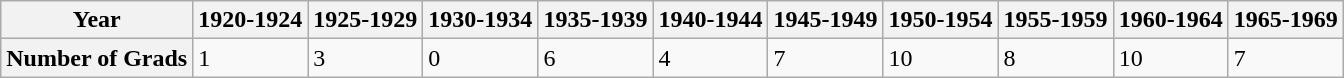<table class="wikitable" style="display: inline-table;">
<tr>
<th>Year</th>
<th>1920-1924</th>
<th>1925-1929</th>
<th>1930-1934</th>
<th>1935-1939</th>
<th>1940-1944</th>
<th>1945-1949</th>
<th>1950-1954</th>
<th>1955-1959</th>
<th>1960-1964</th>
<th>1965-1969</th>
</tr>
<tr>
<th>Number of Grads</th>
<td>1</td>
<td>3</td>
<td>0</td>
<td>6</td>
<td>4</td>
<td>7</td>
<td>10</td>
<td>8</td>
<td>10</td>
<td>7</td>
</tr>
</table>
